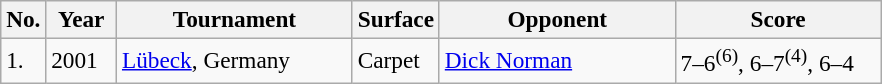<table class="sortable wikitable" style=font-size:97%>
<tr>
<th style="width:20px" class="unsortable">No.</th>
<th style="width:40px">Year</th>
<th style="width:150px">Tournament</th>
<th style="width:50px">Surface</th>
<th style="width:150px">Opponent</th>
<th style="width:130px" class="unsortable">Score</th>
</tr>
<tr>
<td>1.</td>
<td>2001</td>
<td><a href='#'>Lübeck</a>, Germany</td>
<td>Carpet</td>
<td> <a href='#'>Dick Norman</a></td>
<td>7–6<sup>(6)</sup>, 6–7<sup>(4)</sup>, 6–4</td>
</tr>
</table>
